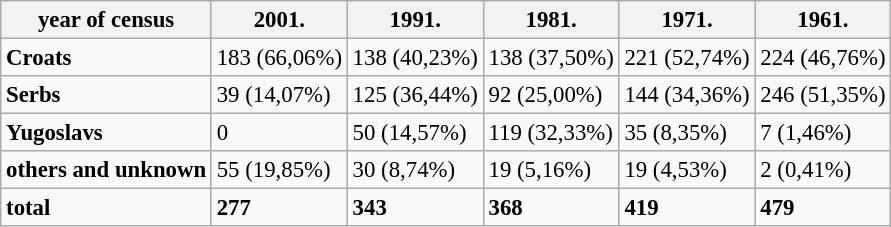<table class="wikitable" style="font-size:95%;">
<tr>
<th>year of census</th>
<th>2001.</th>
<th>1991.</th>
<th>1981.</th>
<th>1971.</th>
<th>1961.</th>
</tr>
<tr>
<td><strong>Croats</strong></td>
<td>183 (66,06%)</td>
<td>138 (40,23%)</td>
<td>138 (37,50%)</td>
<td>221 (52,74%)</td>
<td>224 (46,76%)</td>
</tr>
<tr>
<td><strong>Serbs</strong></td>
<td>39 (14,07%)</td>
<td>125 (36,44%)</td>
<td>92 (25,00%)</td>
<td>144 (34,36%)</td>
<td>246 (51,35%)</td>
</tr>
<tr>
<td><strong>Yugoslavs</strong></td>
<td>0</td>
<td>50 (14,57%)</td>
<td>119 (32,33%)</td>
<td>35 (8,35%)</td>
<td>7 (1,46%)</td>
</tr>
<tr>
<td><strong>others and unknown</strong></td>
<td>55 (19,85%)</td>
<td>30 (8,74%)</td>
<td>19 (5,16%)</td>
<td>19 (4,53%)</td>
<td>2 (0,41%)</td>
</tr>
<tr>
<td><strong>total</strong></td>
<td><strong>277</strong></td>
<td><strong>343</strong></td>
<td><strong>368</strong></td>
<td><strong>419</strong></td>
<td><strong>479</strong></td>
</tr>
</table>
